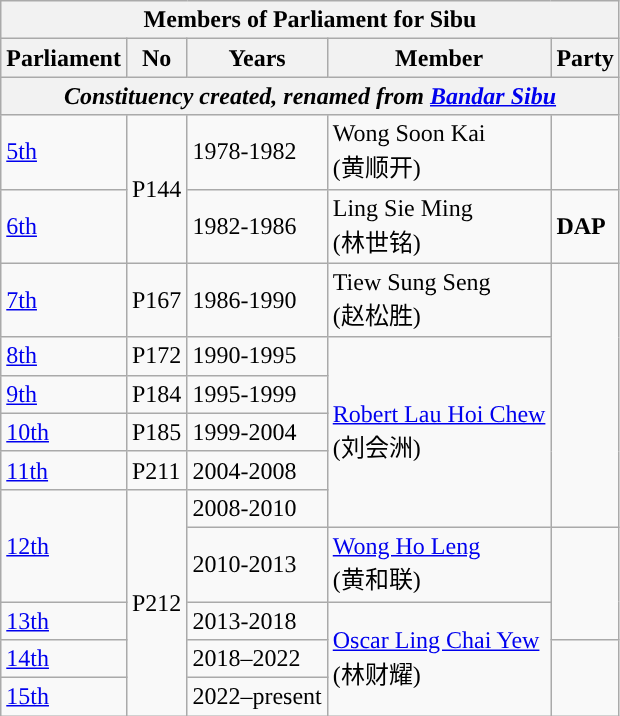<table class=wikitable>
<tr>
<th colspan="5">Members of Parliament for Sibu</th>
</tr>
<tr>
<th>Parliament</th>
<th>No</th>
<th>Years</th>
<th>Member</th>
<th>Party</th>
</tr>
<tr>
<th colspan="5" align="center"><em>Constituency created, renamed from <a href='#'>Bandar Sibu</a></em></th>
</tr>
<tr>
<td><a href='#'>5th</a></td>
<td rowspan="2">P144</td>
<td>1978-1982</td>
<td>Wong Soon Kai <br> (黄顺开)</td>
<td></td>
</tr>
<tr>
<td><a href='#'>6th</a></td>
<td>1982-1986</td>
<td>Ling Sie Ming  <br>(林世铭)</td>
<td><strong>DAP</strong></td>
</tr>
<tr>
<td><a href='#'>7th</a></td>
<td>P167</td>
<td>1986-1990</td>
<td>Tiew Sung Seng <br> (赵松胜)</td>
<td rowspan="6"></td>
</tr>
<tr>
<td><a href='#'>8th</a></td>
<td>P172</td>
<td>1990-1995</td>
<td rowspan=5><a href='#'>Robert Lau Hoi Chew</a> <br> (刘会洲)</td>
</tr>
<tr>
<td><a href='#'>9th</a></td>
<td>P184</td>
<td>1995-1999</td>
</tr>
<tr>
<td><a href='#'>10th</a></td>
<td>P185</td>
<td>1999-2004</td>
</tr>
<tr>
<td><a href='#'>11th</a></td>
<td>P211</td>
<td>2004-2008</td>
</tr>
<tr>
<td rowspan=2><a href='#'>12th</a></td>
<td rowspan="6">P212</td>
<td>2008-2010</td>
</tr>
<tr>
<td>2010-2013</td>
<td><a href='#'>Wong Ho Leng</a>  <br>(黄和联)</td>
<td rowspan="2"></td>
</tr>
<tr>
<td><a href='#'>13th</a></td>
<td>2013-2018</td>
<td rowspan="3"><a href='#'>Oscar Ling Chai Yew</a> <br> (林财耀)</td>
</tr>
<tr>
<td><a href='#'>14th</a></td>
<td>2018–2022</td>
<td rowspan="2"></td>
</tr>
<tr>
<td><a href='#'>15th</a></td>
<td>2022–present</td>
</tr>
</table>
